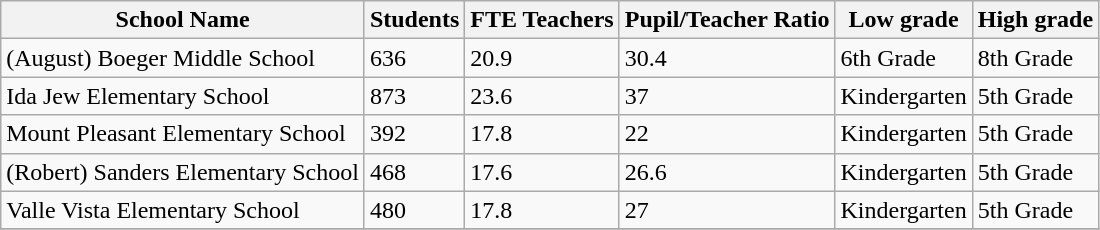<table class="wikitable">
<tr>
<th>School Name</th>
<th>Students</th>
<th>FTE Teachers</th>
<th>Pupil/Teacher Ratio</th>
<th>Low grade</th>
<th>High grade</th>
</tr>
<tr>
<td>(August) Boeger Middle School</td>
<td>636</td>
<td>20.9</td>
<td>30.4</td>
<td>6th Grade</td>
<td>8th Grade</td>
</tr>
<tr>
<td>Ida Jew Elementary School</td>
<td>873</td>
<td>23.6</td>
<td>37</td>
<td>Kindergarten</td>
<td>5th Grade</td>
</tr>
<tr>
<td>Mount Pleasant Elementary School</td>
<td>392</td>
<td>17.8</td>
<td>22</td>
<td>Kindergarten</td>
<td>5th Grade</td>
</tr>
<tr>
<td>(Robert) Sanders Elementary School</td>
<td>468</td>
<td>17.6</td>
<td>26.6</td>
<td>Kindergarten</td>
<td>5th Grade</td>
</tr>
<tr>
<td>Valle Vista Elementary School</td>
<td>480</td>
<td>17.8</td>
<td>27</td>
<td>Kindergarten</td>
<td>5th Grade</td>
</tr>
<tr>
</tr>
</table>
